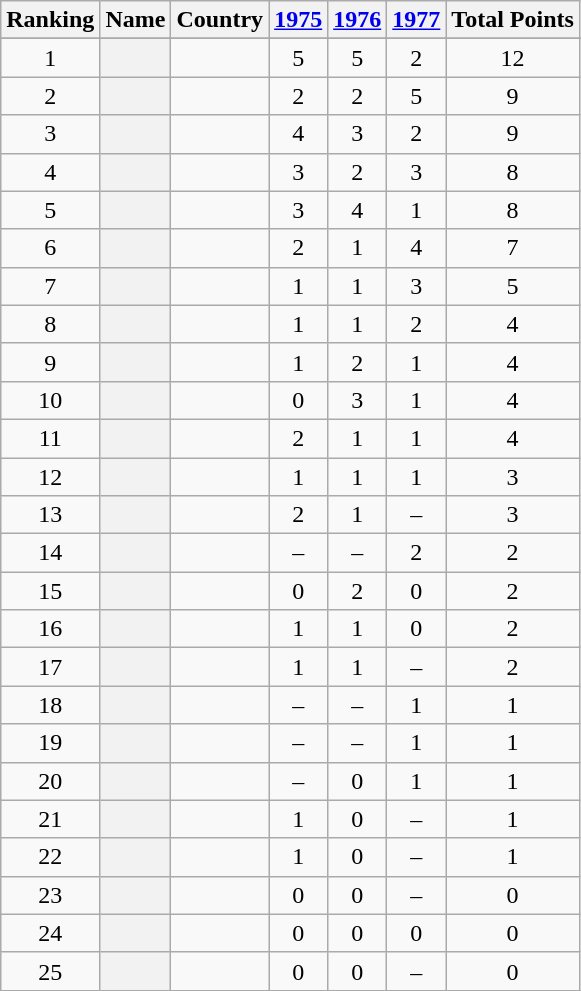<table class="wikitable sortable" style="text-align:center">
<tr>
<th scope=col>Ranking</th>
<th scope=col>Name</th>
<th scope=col>Country</th>
<th scope=col><a href='#'>1975</a></th>
<th scope=col><a href='#'>1976</a></th>
<th scope=col><a href='#'>1977</a></th>
<th scope=col>Total Points</th>
</tr>
<tr>
</tr>
<tr>
<td>1</td>
<th scope=row></th>
<td></td>
<td>5</td>
<td>5</td>
<td>2</td>
<td>12</td>
</tr>
<tr>
<td>2</td>
<th scope=row></th>
<td></td>
<td>2</td>
<td>2</td>
<td>5</td>
<td>9</td>
</tr>
<tr>
<td>3</td>
<th scope=row></th>
<td></td>
<td>4</td>
<td>3</td>
<td>2</td>
<td>9</td>
</tr>
<tr>
<td>4</td>
<th scope=row></th>
<td></td>
<td>3</td>
<td>2</td>
<td>3</td>
<td>8</td>
</tr>
<tr>
<td>5</td>
<th scope=row></th>
<td></td>
<td>3</td>
<td>4</td>
<td>1</td>
<td>8</td>
</tr>
<tr>
<td>6</td>
<th scope=row></th>
<td></td>
<td>2</td>
<td>1</td>
<td>4</td>
<td>7</td>
</tr>
<tr>
<td>7</td>
<th scope=row></th>
<td></td>
<td>1</td>
<td>1</td>
<td>3</td>
<td>5</td>
</tr>
<tr>
<td>8</td>
<th scope=row></th>
<td></td>
<td>1</td>
<td>1</td>
<td>2</td>
<td>4</td>
</tr>
<tr>
<td>9</td>
<th scope=row></th>
<td></td>
<td>1</td>
<td>2</td>
<td>1</td>
<td>4</td>
</tr>
<tr>
<td>10</td>
<th scope=row></th>
<td></td>
<td>0</td>
<td>3</td>
<td>1</td>
<td>4</td>
</tr>
<tr>
<td>11</td>
<th scope=row></th>
<td></td>
<td>2</td>
<td>1</td>
<td>1</td>
<td>4</td>
</tr>
<tr>
<td>12</td>
<th scope=row></th>
<td></td>
<td>1</td>
<td>1</td>
<td>1</td>
<td>3</td>
</tr>
<tr>
<td>13</td>
<th scope=row></th>
<td></td>
<td>2</td>
<td>1</td>
<td>–</td>
<td>3</td>
</tr>
<tr>
<td>14</td>
<th scope=row></th>
<td></td>
<td>–</td>
<td>–</td>
<td>2</td>
<td>2</td>
</tr>
<tr>
<td>15</td>
<th scope=row></th>
<td></td>
<td>0</td>
<td>2</td>
<td>0</td>
<td>2</td>
</tr>
<tr>
<td>16</td>
<th scope=row></th>
<td></td>
<td>1</td>
<td>1</td>
<td>0</td>
<td>2</td>
</tr>
<tr>
<td>17</td>
<th scope=row></th>
<td></td>
<td>1</td>
<td>1</td>
<td>–</td>
<td>2</td>
</tr>
<tr>
<td>18</td>
<th scope=row></th>
<td></td>
<td>–</td>
<td>–</td>
<td>1</td>
<td>1</td>
</tr>
<tr>
<td>19</td>
<th scope=row></th>
<td></td>
<td>–</td>
<td>–</td>
<td>1</td>
<td>1</td>
</tr>
<tr>
<td>20</td>
<th scope=row></th>
<td></td>
<td>–</td>
<td>0</td>
<td>1</td>
<td>1</td>
</tr>
<tr>
<td>21</td>
<th scope=row></th>
<td></td>
<td>1</td>
<td>0</td>
<td>–</td>
<td>1</td>
</tr>
<tr>
<td>22</td>
<th scope=row></th>
<td></td>
<td>1</td>
<td>0</td>
<td>–</td>
<td>1</td>
</tr>
<tr>
<td>23</td>
<th scope=row></th>
<td></td>
<td>0</td>
<td>0</td>
<td>–</td>
<td>0</td>
</tr>
<tr>
<td>24</td>
<th scope=row></th>
<td></td>
<td>0</td>
<td>0</td>
<td>0</td>
<td>0</td>
</tr>
<tr>
<td>25</td>
<th scope=row></th>
<td></td>
<td>0</td>
<td>0</td>
<td>–</td>
<td>0</td>
</tr>
</table>
